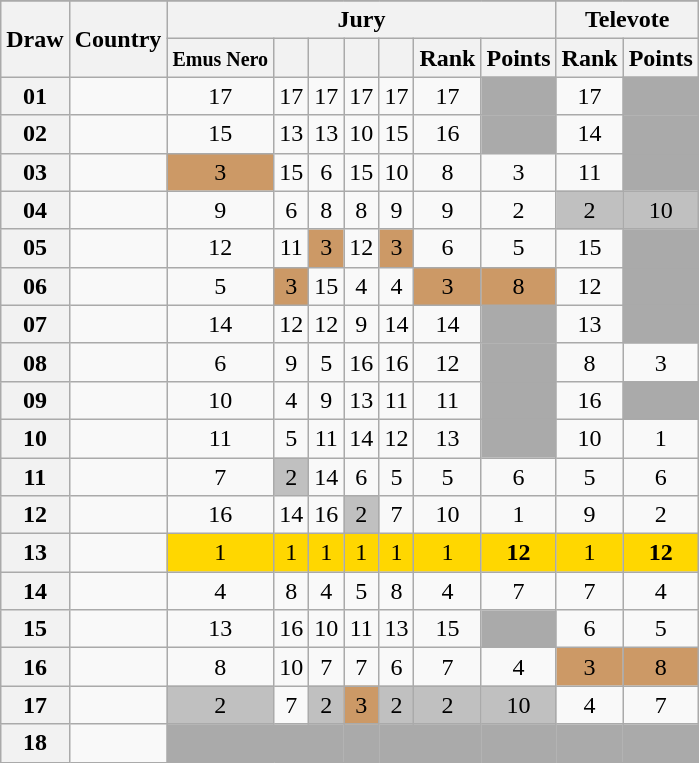<table class="sortable wikitable collapsible plainrowheaders" style="text-align:center;">
<tr>
</tr>
<tr>
<th scope="col" rowspan="2">Draw</th>
<th scope="col" rowspan="2">Country</th>
<th scope="col" colspan="7">Jury</th>
<th scope="col" colspan="2">Televote</th>
</tr>
<tr>
<th scope="col"><small>Emus Nero</small></th>
<th scope="col"><small></small></th>
<th scope="col"><small></small></th>
<th scope="col"><small></small></th>
<th scope="col"><small></small></th>
<th scope="col">Rank</th>
<th scope="col">Points</th>
<th scope="col">Rank</th>
<th scope="col">Points</th>
</tr>
<tr>
<th scope="row" style="text-align:center;">01</th>
<td style="text-align:left;"></td>
<td>17</td>
<td>17</td>
<td>17</td>
<td>17</td>
<td>17</td>
<td>17</td>
<td bgcolor="#AAAAAA"></td>
<td>17</td>
<td bgcolor="#AAAAAA"></td>
</tr>
<tr>
<th scope="row" style="text-align:center;">02</th>
<td style="text-align:left;"></td>
<td>15</td>
<td>13</td>
<td>13</td>
<td>10</td>
<td>15</td>
<td>16</td>
<td bgcolor="#AAAAAA"></td>
<td>14</td>
<td bgcolor="#AAAAAA"></td>
</tr>
<tr>
<th scope="row" style="text-align:center;">03</th>
<td style="text-align:left;"></td>
<td style="background:#CC9966;">3</td>
<td>15</td>
<td>6</td>
<td>15</td>
<td>10</td>
<td>8</td>
<td>3</td>
<td>11</td>
<td bgcolor="#AAAAAA"></td>
</tr>
<tr>
<th scope="row" style="text-align:center;">04</th>
<td style="text-align:left;"></td>
<td>9</td>
<td>6</td>
<td>8</td>
<td>8</td>
<td>9</td>
<td>9</td>
<td>2</td>
<td style="background:silver;">2</td>
<td style="background:silver;">10</td>
</tr>
<tr>
<th scope="row" style="text-align:center;">05</th>
<td style="text-align:left;"></td>
<td>12</td>
<td>11</td>
<td style="background:#CC9966;">3</td>
<td>12</td>
<td style="background:#CC9966;">3</td>
<td>6</td>
<td>5</td>
<td>15</td>
<td bgcolor="#AAAAAA"></td>
</tr>
<tr>
<th scope="row" style="text-align:center;">06</th>
<td style="text-align:left;"></td>
<td>5</td>
<td style="background:#CC9966;">3</td>
<td>15</td>
<td>4</td>
<td>4</td>
<td style="background:#CC9966;">3</td>
<td style="background:#CC9966;">8</td>
<td>12</td>
<td bgcolor="#AAAAAA"></td>
</tr>
<tr>
<th scope="row" style="text-align:center;">07</th>
<td style="text-align:left;"></td>
<td>14</td>
<td>12</td>
<td>12</td>
<td>9</td>
<td>14</td>
<td>14</td>
<td bgcolor="#AAAAAA"></td>
<td>13</td>
<td bgcolor="#AAAAAA"></td>
</tr>
<tr>
<th scope="row" style="text-align:center;">08</th>
<td style="text-align:left;"></td>
<td>6</td>
<td>9</td>
<td>5</td>
<td>16</td>
<td>16</td>
<td>12</td>
<td bgcolor="#AAAAAA"></td>
<td>8</td>
<td>3</td>
</tr>
<tr>
<th scope="row" style="text-align:center;">09</th>
<td style="text-align:left;"></td>
<td>10</td>
<td>4</td>
<td>9</td>
<td>13</td>
<td>11</td>
<td>11</td>
<td bgcolor="#AAAAAA"></td>
<td>16</td>
<td bgcolor="#AAAAAA"></td>
</tr>
<tr>
<th scope="row" style="text-align:center;">10</th>
<td style="text-align:left;"></td>
<td>11</td>
<td>5</td>
<td>11</td>
<td>14</td>
<td>12</td>
<td>13</td>
<td bgcolor="#AAAAAA"></td>
<td>10</td>
<td>1</td>
</tr>
<tr>
<th scope="row" style="text-align:center;">11</th>
<td style="text-align:left;"></td>
<td>7</td>
<td style="background:silver;">2</td>
<td>14</td>
<td>6</td>
<td>5</td>
<td>5</td>
<td>6</td>
<td>5</td>
<td>6</td>
</tr>
<tr>
<th scope="row" style="text-align:center;">12</th>
<td style="text-align:left;"></td>
<td>16</td>
<td>14</td>
<td>16</td>
<td style="background:silver;">2</td>
<td>7</td>
<td>10</td>
<td>1</td>
<td>9</td>
<td>2</td>
</tr>
<tr>
<th scope="row" style="text-align:center;">13</th>
<td style="text-align:left;"></td>
<td style="background:gold;">1</td>
<td style="background:gold;">1</td>
<td style="background:gold;">1</td>
<td style="background:gold;">1</td>
<td style="background:gold;">1</td>
<td style="background:gold;">1</td>
<td style="background:gold;"><strong>12</strong></td>
<td style="background:gold;">1</td>
<td style="background:gold;"><strong>12</strong></td>
</tr>
<tr>
<th scope="row" style="text-align:center;">14</th>
<td style="text-align:left;"></td>
<td>4</td>
<td>8</td>
<td>4</td>
<td>5</td>
<td>8</td>
<td>4</td>
<td>7</td>
<td>7</td>
<td>4</td>
</tr>
<tr>
<th scope="row" style="text-align:center;">15</th>
<td style="text-align:left;"></td>
<td>13</td>
<td>16</td>
<td>10</td>
<td>11</td>
<td>13</td>
<td>15</td>
<td bgcolor="#AAAAAA"></td>
<td>6</td>
<td>5</td>
</tr>
<tr>
<th scope="row" style="text-align:center;">16</th>
<td style="text-align:left;"></td>
<td>8</td>
<td>10</td>
<td>7</td>
<td>7</td>
<td>6</td>
<td>7</td>
<td>4</td>
<td style="background:#CC9966;">3</td>
<td style="background:#CC9966;">8</td>
</tr>
<tr>
<th scope="row" style="text-align:center;">17</th>
<td style="text-align:left;"></td>
<td style="background:silver;">2</td>
<td>7</td>
<td style="background:silver;">2</td>
<td style="background:#CC9966;">3</td>
<td style="background:silver;">2</td>
<td style="background:silver;">2</td>
<td style="background:silver;">10</td>
<td>4</td>
<td>7</td>
</tr>
<tr class="sortbottom">
<th scope="row" style="text-align:center;">18</th>
<td style="text-align:left;"></td>
<td bgcolor="#AAAAAA"></td>
<td bgcolor="#AAAAAA"></td>
<td bgcolor="#AAAAAA"></td>
<td bgcolor="#AAAAAA"></td>
<td bgcolor="#AAAAAA"></td>
<td bgcolor="#AAAAAA"></td>
<td bgcolor="#AAAAAA"></td>
<td bgcolor="#AAAAAA"></td>
<td bgcolor="#AAAAAA"></td>
</tr>
</table>
